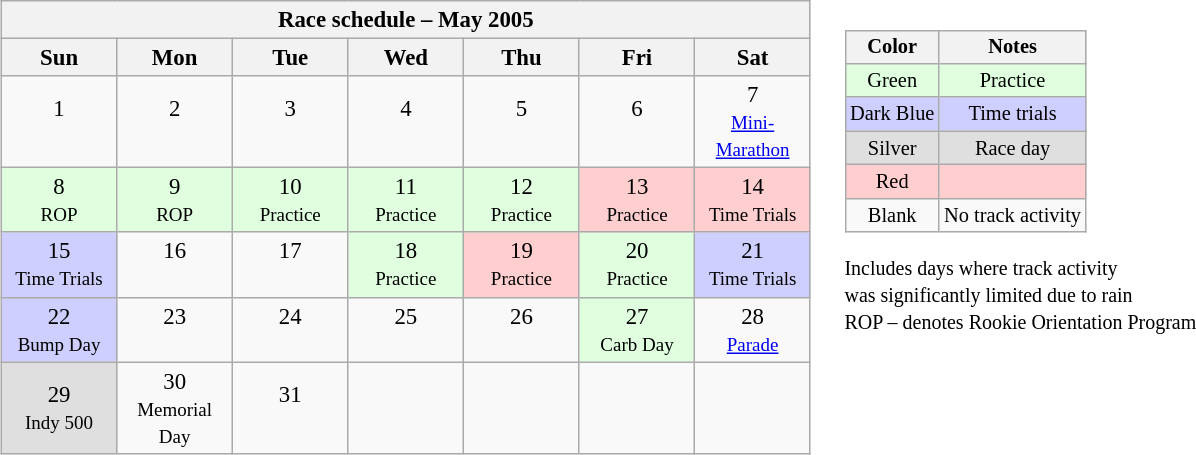<table>
<tr>
<td><br><table class="wikitable" style="text-align:center; font-size:95%">
<tr valign="top">
<th colspan=7>Race schedule – May 2005</th>
</tr>
<tr>
<th scope="col" width="70">Sun</th>
<th scope="col" width="70">Mon</th>
<th scope="col" width="70">Tue</th>
<th scope="col" width="70">Wed</th>
<th scope="col" width="70">Thu</th>
<th scope="col" width="70">Fri</th>
<th scope="col" width="70">Sat</th>
</tr>
<tr>
<td>1<br> </td>
<td>2<br> </td>
<td>3<br> </td>
<td>4<br> </td>
<td>5<br> </td>
<td>6<br> </td>
<td>7<br><small><a href='#'>Mini-Marathon</a></small></td>
</tr>
<tr>
<td style="background:#DFFFDF;">8<br><small>ROP</small></td>
<td style="background:#DFFFDF;">9<br><small>ROP</small></td>
<td style="background:#DFFFDF;">10<br><small>Practice</small></td>
<td style="background:#DFFFDF;">11<br><small>Practice</small></td>
<td style="background:#DFFFDF;">12<br><small>Practice</small></td>
<td style="background:#FFCFCF;">13<br><small>Practice</small></td>
<td style="background:#FFCFCF;">14<br><small>Time Trials</small></td>
</tr>
<tr>
<td style="background:#CFCFFF;">15<br><small>Time Trials</small></td>
<td>16<br> </td>
<td>17<br> </td>
<td style="background:#DFFFDF;">18<br><small>Practice</small></td>
<td style="background:#FFCFCF;">19<br><small>Practice</small></td>
<td style="background:#DFFFDF;">20<br><small>Practice</small></td>
<td style="background:#CFCFFF;">21<br><small>Time Trials</small></td>
</tr>
<tr>
<td style="background:#CFCFFF;">22<br><small>Bump Day</small></td>
<td>23<br> </td>
<td>24<br> </td>
<td>25<br> </td>
<td>26<br> </td>
<td style="background:#DFFFDF;">27<br><small>Carb Day</small></td>
<td>28<br><small><a href='#'>Parade</a></small></td>
</tr>
<tr>
<td style="background:#DFDFDF;">29<br><small>Indy 500</small></td>
<td>30<br><small>Memorial Day</small></td>
<td>31<br> </td>
<td> </td>
<td> </td>
<td> </td>
<td> </td>
</tr>
</table>
</td>
<td valign="top"><br><table>
<tr>
<td><br><table style="margin-right:0; font-size:85%; text-align:center;" class="wikitable">
<tr>
<th>Color</th>
<th>Notes</th>
</tr>
<tr style="background:#DFFFDF;">
<td>Green</td>
<td>Practice</td>
</tr>
<tr style="background:#CFCFFF;">
<td>Dark Blue</td>
<td>Time trials</td>
</tr>
<tr style="background:#DFDFDF;">
<td>Silver</td>
<td>Race day</td>
</tr>
<tr style="background:#FFCFCF;">
<td>Red</td>
<td></td>
</tr>
<tr>
<td>Blank</td>
<td>No track activity</td>
</tr>
</table>
 <small>Includes days where track activity<br>was significantly limited due to rain</small><br><small>ROP – denotes Rookie Orientation Program</small></td>
</tr>
</table>
</td>
</tr>
</table>
